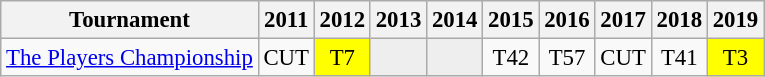<table class="wikitable" style="font-size:95%;text-align:center;">
<tr>
<th>Tournament</th>
<th>2011</th>
<th>2012</th>
<th>2013</th>
<th>2014</th>
<th>2015</th>
<th>2016</th>
<th>2017</th>
<th>2018</th>
<th>2019</th>
</tr>
<tr>
<td align=left><a href='#'>The Players Championship</a></td>
<td>CUT</td>
<td style="background:yellow;">T7</td>
<td style="background:#eeeeee;"></td>
<td style="background:#eeeeee;"></td>
<td>T42</td>
<td>T57</td>
<td>CUT</td>
<td>T41</td>
<td style="background:yellow;">T3</td>
</tr>
</table>
